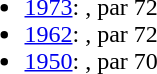<table>
<tr>
<td><br><ul><li><a href='#'>1973</a>: , par 72</li><li><a href='#'>1962</a>: , par 72</li><li><a href='#'>1950</a>: , par 70</li></ul></td>
</tr>
</table>
